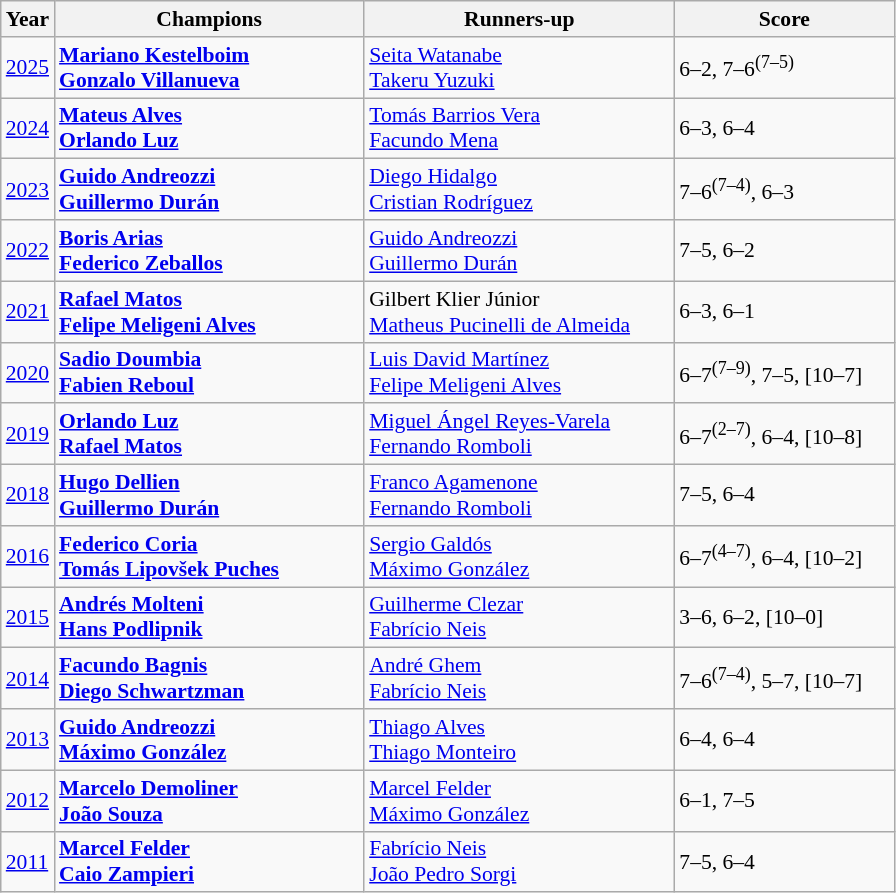<table class="wikitable" style="font-size:90%">
<tr>
<th>Year</th>
<th width="200">Champions</th>
<th width="200">Runners-up</th>
<th width="140">Score</th>
</tr>
<tr>
<td><a href='#'>2025</a></td>
<td> <strong><a href='#'>Mariano Kestelboim</a></strong><br> <strong><a href='#'>Gonzalo Villanueva</a></strong></td>
<td> <a href='#'>Seita Watanabe</a><br> <a href='#'>Takeru Yuzuki</a></td>
<td>6–2, 7–6<sup>(7–5)</sup></td>
</tr>
<tr>
<td><a href='#'>2024</a></td>
<td> <strong><a href='#'>Mateus Alves</a></strong><br> <strong><a href='#'>Orlando Luz</a></strong></td>
<td> <a href='#'>Tomás Barrios Vera</a><br> <a href='#'>Facundo Mena</a></td>
<td>6–3, 6–4</td>
</tr>
<tr>
<td><a href='#'>2023</a></td>
<td> <strong><a href='#'>Guido Andreozzi</a></strong><br> <strong><a href='#'>Guillermo Durán</a></strong></td>
<td> <a href='#'>Diego Hidalgo</a><br> <a href='#'>Cristian Rodríguez</a></td>
<td>7–6<sup>(7–4)</sup>, 6–3</td>
</tr>
<tr>
<td><a href='#'>2022</a></td>
<td> <strong><a href='#'>Boris Arias</a></strong><br> <strong><a href='#'>Federico Zeballos</a></strong></td>
<td> <a href='#'>Guido Andreozzi</a><br> <a href='#'>Guillermo Durán</a></td>
<td>7–5, 6–2</td>
</tr>
<tr>
<td><a href='#'>2021</a></td>
<td> <strong><a href='#'>Rafael Matos</a></strong><br> <strong><a href='#'>Felipe Meligeni Alves</a></strong></td>
<td> Gilbert Klier Júnior<br> <a href='#'>Matheus Pucinelli de Almeida</a></td>
<td>6–3, 6–1</td>
</tr>
<tr>
<td><a href='#'>2020</a></td>
<td> <strong><a href='#'>Sadio Doumbia</a></strong><br> <strong><a href='#'>Fabien Reboul</a></strong></td>
<td> <a href='#'>Luis David Martínez</a><br> <a href='#'>Felipe Meligeni Alves</a></td>
<td>6–7<sup>(7–9)</sup>, 7–5, [10–7]</td>
</tr>
<tr>
<td><a href='#'>2019</a></td>
<td> <strong><a href='#'>Orlando Luz</a></strong><br> <strong><a href='#'>Rafael Matos</a></strong></td>
<td> <a href='#'>Miguel Ángel Reyes-Varela</a><br> <a href='#'>Fernando Romboli</a></td>
<td>6–7<sup>(2–7)</sup>, 6–4, [10–8]</td>
</tr>
<tr>
<td><a href='#'>2018</a></td>
<td> <strong><a href='#'>Hugo Dellien</a></strong><br> <strong><a href='#'>Guillermo Durán</a></strong></td>
<td> <a href='#'>Franco Agamenone</a><br> <a href='#'>Fernando Romboli</a></td>
<td>7–5, 6–4</td>
</tr>
<tr>
<td><a href='#'>2016</a></td>
<td> <strong><a href='#'>Federico Coria</a></strong> <br>  <strong><a href='#'>Tomás Lipovšek Puches</a></strong></td>
<td> <a href='#'>Sergio Galdós</a> <br>  <a href='#'>Máximo González</a></td>
<td>6–7<sup>(4–7)</sup>, 6–4, [10–2]</td>
</tr>
<tr>
<td><a href='#'>2015</a></td>
<td> <strong><a href='#'>Andrés Molteni</a></strong> <br>  <strong><a href='#'>Hans Podlipnik</a></strong></td>
<td> <a href='#'>Guilherme Clezar</a> <br>  <a href='#'>Fabrício Neis</a></td>
<td>3–6, 6–2, [10–0]</td>
</tr>
<tr>
<td><a href='#'>2014</a></td>
<td> <strong><a href='#'>Facundo Bagnis</a></strong> <br>  <strong><a href='#'>Diego Schwartzman</a></strong></td>
<td> <a href='#'>André Ghem</a> <br>  <a href='#'>Fabrício Neis</a></td>
<td>7–6<sup>(7–4)</sup>, 5–7, [10–7]</td>
</tr>
<tr>
<td><a href='#'>2013</a></td>
<td> <strong><a href='#'>Guido Andreozzi</a> <br>  <a href='#'>Máximo González</a></strong></td>
<td> <a href='#'>Thiago Alves</a> <br>  <a href='#'>Thiago Monteiro</a></td>
<td>6–4, 6–4</td>
</tr>
<tr>
<td><a href='#'>2012</a></td>
<td> <strong><a href='#'>Marcelo Demoliner</a></strong><br> <strong><a href='#'>João Souza</a></strong></td>
<td> <a href='#'>Marcel Felder</a><br> <a href='#'>Máximo González</a></td>
<td>6–1, 7–5</td>
</tr>
<tr>
<td><a href='#'>2011</a></td>
<td> <strong><a href='#'>Marcel Felder</a></strong><br> <strong><a href='#'>Caio Zampieri</a></strong></td>
<td> <a href='#'>Fabrício Neis</a><br> <a href='#'>João Pedro Sorgi</a></td>
<td>7–5, 6–4</td>
</tr>
</table>
